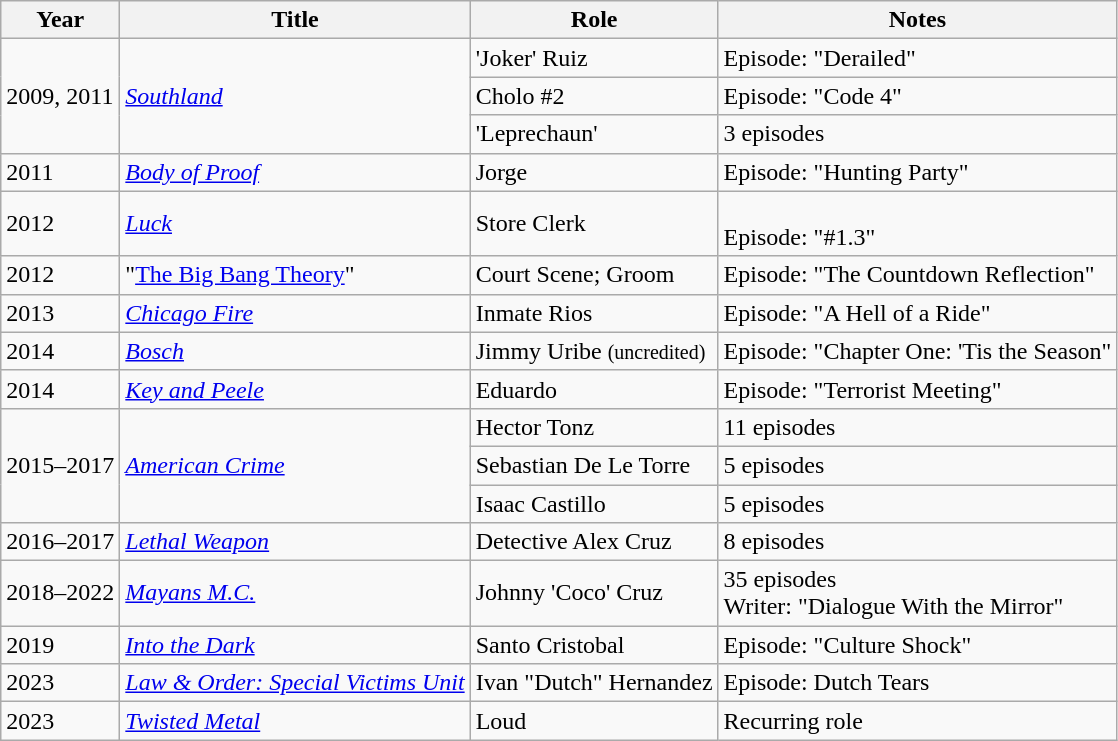<table class="wikitable sortable">
<tr>
<th>Year</th>
<th>Title</th>
<th>Role</th>
<th>Notes</th>
</tr>
<tr>
<td rowspan="3">2009, 2011</td>
<td rowspan="3"><em><a href='#'>Southland</a></em></td>
<td>'Joker' Ruiz</td>
<td>Episode: "Derailed"</td>
</tr>
<tr>
<td>Cholo #2</td>
<td>Episode: "Code 4"</td>
</tr>
<tr>
<td>'Leprechaun'</td>
<td>3 episodes</td>
</tr>
<tr>
<td>2011</td>
<td><em><a href='#'>Body of Proof</a></em></td>
<td>Jorge</td>
<td>Episode: "Hunting Party"</td>
</tr>
<tr>
<td>2012</td>
<td><em><a href='#'>Luck</a></em></td>
<td>Store Clerk</td>
<td><br>Episode: "#1.3"</td>
</tr>
<tr>
<td>2012</td>
<td>"<a href='#'>The Big Bang Theory</a>"</td>
<td>Court Scene; Groom</td>
<td>Episode: "The Countdown Reflection"</td>
</tr>
<tr>
<td>2013</td>
<td><em><a href='#'>Chicago Fire</a></em></td>
<td>Inmate Rios</td>
<td>Episode: "A Hell of a Ride"</td>
</tr>
<tr>
<td>2014</td>
<td><em><a href='#'>Bosch</a></em></td>
<td>Jimmy Uribe <small>(uncredited)</small></td>
<td>Episode: "Chapter One: 'Tis the Season"</td>
</tr>
<tr>
<td>2014</td>
<td><em><a href='#'>Key and Peele</a></em></td>
<td>Eduardo</td>
<td>Episode: "Terrorist Meeting"</td>
</tr>
<tr>
<td rowspan="3">2015–2017</td>
<td rowspan="3"><em><a href='#'>American Crime</a></em></td>
<td>Hector Tonz</td>
<td>11 episodes</td>
</tr>
<tr>
<td>Sebastian De Le Torre</td>
<td>5 episodes</td>
</tr>
<tr>
<td>Isaac Castillo</td>
<td>5 episodes</td>
</tr>
<tr>
<td>2016–2017</td>
<td><em><a href='#'>Lethal Weapon</a></em></td>
<td>Detective Alex Cruz</td>
<td>8 episodes</td>
</tr>
<tr>
<td>2018–2022</td>
<td><em><a href='#'>Mayans M.C.</a></em></td>
<td>Johnny 'Coco' Cruz</td>
<td>35 episodes<br>Writer: "Dialogue With the Mirror"</td>
</tr>
<tr>
<td>2019</td>
<td><em><a href='#'>Into the Dark</a></em></td>
<td>Santo Cristobal</td>
<td>Episode: "Culture Shock"</td>
</tr>
<tr>
<td>2023</td>
<td><em><a href='#'>Law & Order: Special Victims Unit</a></em></td>
<td>Ivan "Dutch" Hernandez</td>
<td>Episode: Dutch Tears</td>
</tr>
<tr>
<td>2023</td>
<td><em><a href='#'>Twisted Metal</a></em></td>
<td>Loud</td>
<td>Recurring role</td>
</tr>
</table>
